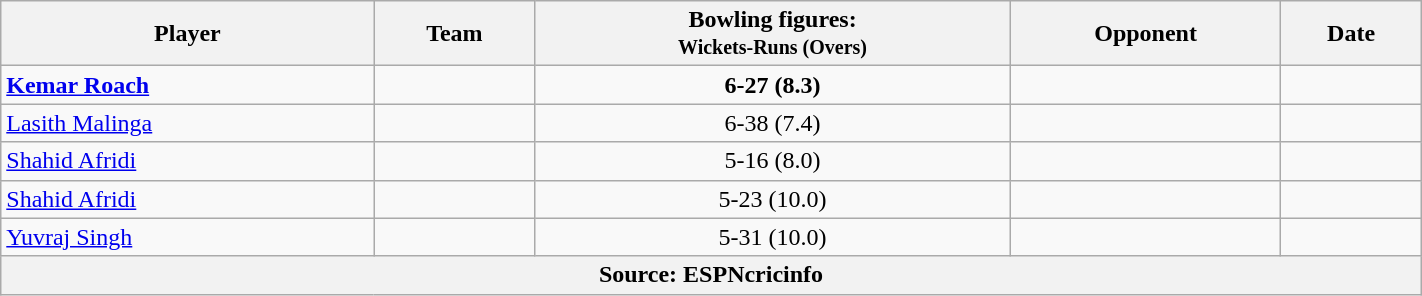<table class="wikitable sortable" style="text-align:center" width="75%">
<tr>
<th class="unsortable">Player</th>
<th>Team</th>
<th BF>Bowling figures:<br><small>Wickets-Runs (Overs)</small></th>
<th>Opponent</th>
<th>Date</th>
</tr>
<tr>
<td style="text-align:left"><strong><a href='#'>Kemar Roach</a></strong></td>
<td style="text-align:left"><strong></strong></td>
<td><strong>6-27 (8.3)</strong></td>
<td style="text-align:left"></td>
<td></td>
</tr>
<tr>
<td style="text-align:left"><a href='#'>Lasith Malinga</a></td>
<td style="text-align:left"></td>
<td>6-38 (7.4)</td>
<td style="text-align:left"></td>
<td></td>
</tr>
<tr>
<td style="text-align:left"><a href='#'>Shahid Afridi</a></td>
<td style="text-align:left"></td>
<td>5-16 (8.0)</td>
<td style="text-align:left"></td>
<td></td>
</tr>
<tr>
<td style="text-align:left"><a href='#'>Shahid Afridi</a></td>
<td style="text-align:left"></td>
<td>5-23 (10.0)</td>
<td style="text-align:left"></td>
<td></td>
</tr>
<tr>
<td style="text-align:left"><a href='#'>Yuvraj Singh</a></td>
<td style="text-align:left"></td>
<td>5-31 (10.0)</td>
<td style="text-align:left"></td>
<td></td>
</tr>
<tr>
<th colspan=9>Source: ESPNcricinfo </th>
</tr>
</table>
